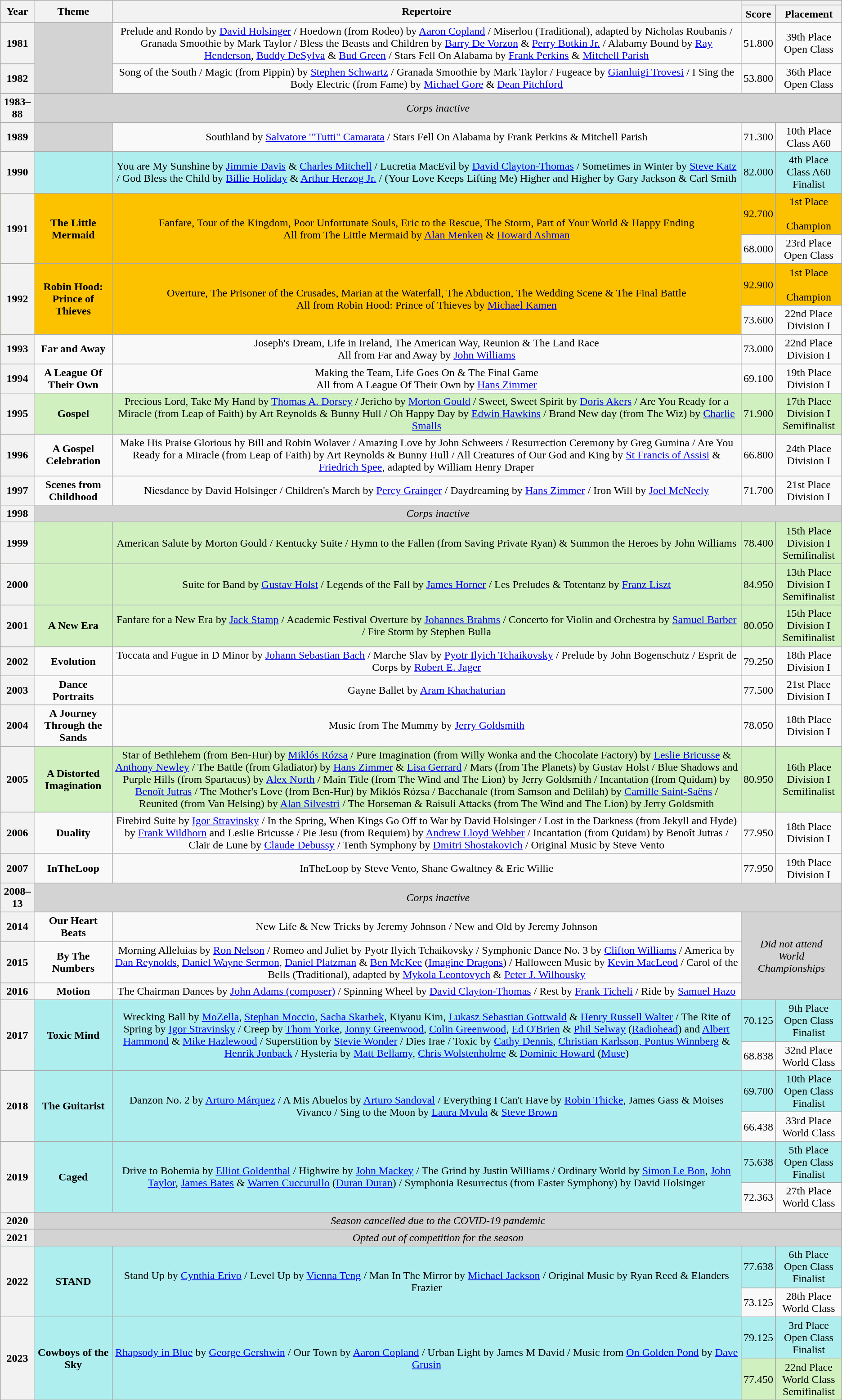<table class="wikitable" style="text-align: center">
<tr>
<th scope="col" rowspan="2">Year</th>
<th scope="col" rowspan="2">Theme</th>
<th scope="col" rowspan="2">Repertoire</th>
<th scope="col" colspan="2"></th>
</tr>
<tr>
<th scope="col">Score</th>
<th scope="col">Placement</th>
</tr>
<tr>
<th scope="row">1981</th>
<td rowspan="2" bgcolor="lightgray"></td>
<td>Prelude and Rondo by <a href='#'>David Holsinger</a> / Hoedown (from Rodeo) by <a href='#'>Aaron Copland</a> / Miserlou (Traditional), adapted by Nicholas Roubanis / Granada Smoothie by Mark Taylor / Bless the Beasts and Children by <a href='#'>Barry De Vorzon</a> & <a href='#'>Perry Botkin Jr.</a> / Alabamy Bound by <a href='#'>Ray Henderson</a>, <a href='#'>Buddy DeSylva</a> & <a href='#'>Bud Green</a> / Stars Fell On Alabama by <a href='#'>Frank Perkins</a> & <a href='#'>Mitchell Parish</a></td>
<td>51.800</td>
<td>39th Place<br>Open Class</td>
</tr>
<tr>
<th scope="row">1982</th>
<td>Song of the South / Magic (from Pippin) by <a href='#'>Stephen Schwartz</a> / Granada Smoothie by Mark Taylor / Fugeace by <a href='#'>Gianluigi Trovesi</a> / I Sing the Body Electric (from Fame) by <a href='#'>Michael Gore</a> & <a href='#'>Dean Pitchford</a></td>
<td>53.800</td>
<td>36th Place<br>Open Class</td>
</tr>
<tr>
<th scope="row">1983–88</th>
<td colspan="4" bgcolor="lightgray"><em>Corps inactive</em></td>
</tr>
<tr>
<th scope="row">1989</th>
<td bgcolor="lightgray"></td>
<td>Southland by <a href='#'>Salvatore '"Tutti" Camarata</a> / Stars Fell On Alabama by Frank Perkins & Mitchell Parish</td>
<td>71.300</td>
<td>10th Place<br>Class A60</td>
</tr>
<tr bgcolor=#AFEEEE>
<th scope="row">1990</th>
<td></td>
<td>You are My Sunshine by <a href='#'>Jimmie Davis</a> & <a href='#'>Charles Mitchell</a> / Lucretia MacEvil by <a href='#'>David Clayton-Thomas</a> / Sometimes in Winter by <a href='#'>Steve Katz</a> / God Bless the Child by <a href='#'>Billie Holiday</a> & <a href='#'>Arthur Herzog Jr.</a> / (Your Love Keeps Lifting Me) Higher and Higher by Gary Jackson & Carl Smith</td>
<td>82.000</td>
<td>4th Place<br>Class A60<br>Finalist</td>
</tr>
<tr bgcolor=#FCC200>
<th scope="row" rowspan="2">1991</th>
<td rowspan="2"><strong>The Little Mermaid</strong></td>
<td rowspan="2">Fanfare, Tour of the Kingdom, Poor Unfortunate Souls, Eric to the Rescue, The Storm, Part of Your World & Happy Ending<br>All from The Little Mermaid by <a href='#'>Alan Menken</a> & <a href='#'>Howard Ashman</a></td>
<td>92.700</td>
<td>1st Place<br><br>Champion</td>
</tr>
<tr>
<td>68.000</td>
<td>23rd Place<br>Open Class</td>
</tr>
<tr bgcolor="#FCC200">
<th scope="row" rowspan="2">1992</th>
<td rowspan="2"><strong>Robin Hood: Prince of Thieves</strong></td>
<td rowspan="2">Overture, The Prisoner of the Crusades, Marian at the Waterfall, The Abduction, The Wedding Scene & The Final Battle<br>All from Robin Hood: Prince of Thieves by <a href='#'>Michael Kamen</a></td>
<td>92.900</td>
<td>1st Place<br><br>Champion</td>
</tr>
<tr>
<td>73.600</td>
<td>22nd Place<br>Division I</td>
</tr>
<tr>
<th scope="row">1993</th>
<td><strong>Far and Away</strong></td>
<td>Joseph's Dream, Life in Ireland, The American Way, Reunion & The Land Race<br>All from Far and Away by <a href='#'>John Williams</a></td>
<td>73.000</td>
<td>22nd Place<br>Division I</td>
</tr>
<tr>
<th scope="row">1994</th>
<td><strong>A League Of Their Own</strong></td>
<td>Making the Team, Life Goes On & The Final Game<br>All from A League Of Their Own by <a href='#'>Hans Zimmer</a></td>
<td>69.100</td>
<td>19th Place<br>Division I</td>
</tr>
<tr bgcolor="#D0F0C0">
<th scope="row">1995</th>
<td><strong>Gospel</strong></td>
<td>Precious Lord, Take My Hand by <a href='#'>Thomas A. Dorsey</a> / Jericho by <a href='#'>Morton Gould</a> / Sweet, Sweet Spirit by <a href='#'>Doris Akers</a> / Are You Ready for a Miracle (from Leap of Faith) by Art Reynolds & Bunny Hull / Oh Happy Day by <a href='#'>Edwin Hawkins</a> / Brand New day (from The Wiz) by <a href='#'>Charlie Smalls</a></td>
<td>71.900</td>
<td>17th Place<br>Division I Semifinalist</td>
</tr>
<tr>
<th scope="row">1996</th>
<td><strong>A Gospel Celebration</strong></td>
<td>Make His Praise Glorious by Bill and Robin Wolaver / Amazing Love by John Schweers / Resurrection Ceremony by Greg Gumina / Are You Ready for a Miracle (from Leap of Faith) by Art Reynolds & Bunny Hull / All Creatures of Our God and King by <a href='#'>St Francis of Assisi</a> & <a href='#'>Friedrich Spee</a>, adapted by William Henry Draper</td>
<td>66.800</td>
<td>24th Place<br>Division I</td>
</tr>
<tr>
<th scope="row">1997</th>
<td><strong>Scenes from Childhood</strong></td>
<td>Niesdance by David Holsinger / Children's March by <a href='#'>Percy Grainger</a> / Daydreaming by <a href='#'>Hans Zimmer</a> / Iron Will by <a href='#'>Joel McNeely</a></td>
<td>71.700</td>
<td>21st Place<br>Division I</td>
</tr>
<tr>
<th scope="row">1998</th>
<td colspan="4" bgcolor="lightgray"><em>Corps inactive</em></td>
</tr>
<tr bgcolor=#D0F0C0>
<th scope="row">1999</th>
<td></td>
<td>American Salute by Morton Gould / Kentucky Suite / Hymn to the Fallen (from Saving Private Ryan) & Summon the Heroes by John Williams</td>
<td>78.400</td>
<td>15th Place<br>Division I<br>Semifinalist</td>
</tr>
<tr bgcolor=#D0F0C0>
<th scope="row">2000</th>
<td></td>
<td>Suite for Band by <a href='#'>Gustav Holst</a> / Legends of the Fall by <a href='#'>James Horner</a> / Les Preludes & Totentanz by <a href='#'>Franz Liszt</a></td>
<td>84.950</td>
<td>13th Place<br>Division I<br>Semifinalist</td>
</tr>
<tr bgcolor=#D0F0C0>
<th scope="row">2001</th>
<td><strong>A New Era</strong></td>
<td>Fanfare for a New Era by <a href='#'>Jack Stamp</a> / Academic Festival Overture by <a href='#'>Johannes Brahms</a> / Concerto for Violin and Orchestra by <a href='#'>Samuel Barber</a> / Fire Storm by Stephen Bulla</td>
<td>80.050</td>
<td>15th Place<br>Division I<br>Semifinalist</td>
</tr>
<tr>
<th scope="row">2002</th>
<td><strong>Evolution</strong></td>
<td>Toccata and Fugue in D Minor by <a href='#'>Johann Sebastian Bach</a> / Marche Slav by <a href='#'>Pyotr Ilyich Tchaikovsky</a> / Prelude by John Bogenschutz / Esprit de Corps by <a href='#'>Robert E. Jager</a></td>
<td>79.250</td>
<td>18th Place<br>Division I</td>
</tr>
<tr>
<th scope="row">2003</th>
<td><strong>Dance Portraits</strong></td>
<td>Gayne Ballet by <a href='#'>Aram Khachaturian</a></td>
<td>77.500</td>
<td>21st Place<br>Division I</td>
</tr>
<tr>
<th scope="row">2004</th>
<td><strong>A Journey Through the Sands</strong></td>
<td>Music from The Mummy by <a href='#'>Jerry Goldsmith</a></td>
<td>78.050</td>
<td>18th Place<br>Division I</td>
</tr>
<tr bgcolor=#D0F0C0>
<th scope="row">2005</th>
<td><strong>A Distorted Imagination</strong></td>
<td>Star of Bethlehem (from Ben-Hur) by <a href='#'>Miklós Rózsa</a> / Pure Imagination (from Willy Wonka and the Chocolate Factory) by <a href='#'>Leslie Bricusse</a> & <a href='#'>Anthony Newley</a> / The Battle (from Gladiator) by <a href='#'>Hans Zimmer</a> & <a href='#'>Lisa Gerrard</a> / Mars (from The Planets) by Gustav Holst / Blue Shadows and Purple Hills (from Spartacus) by <a href='#'>Alex North</a> / Main Title (from The Wind and The Lion) by Jerry Goldsmith / Incantation (from Quidam) by <a href='#'>Benoît Jutras</a> / The Mother's Love (from Ben-Hur) by Miklós Rózsa / Bacchanale (from Samson and Delilah) by <a href='#'>Camille Saint-Saëns</a> / Reunited (from Van Helsing) by <a href='#'>Alan Silvestri</a> / The Horseman & Raisuli Attacks (from The Wind and The Lion) by Jerry Goldsmith</td>
<td>80.950</td>
<td>16th Place<br>Division I<br>Semifinalist</td>
</tr>
<tr>
<th scope="row">2006</th>
<td><strong>Duality</strong></td>
<td>Firebird Suite by <a href='#'>Igor Stravinsky</a> / In the Spring, When Kings Go Off to War by David Holsinger / Lost in the Darkness (from Jekyll and Hyde) by <a href='#'>Frank Wildhorn</a> and Leslie Bricusse / Pie Jesu (from Requiem) by <a href='#'>Andrew Lloyd Webber</a> / Incantation (from Quidam) by Benoît Jutras / Clair de Lune by <a href='#'>Claude Debussy</a> / Tenth Symphony by <a href='#'>Dmitri Shostakovich</a> / Original Music by Steve Vento</td>
<td>77.950</td>
<td>18th Place<br>Division I</td>
</tr>
<tr>
<th scope="row">2007</th>
<td><strong>InTheLoop</strong></td>
<td>InTheLoop by Steve Vento, Shane Gwaltney & Eric Willie</td>
<td>77.950</td>
<td>19th Place<br>Division I</td>
</tr>
<tr>
<th scope="row">2008–13</th>
<td colspan="4" bgcolor="lightgray"><em>Corps inactive</em></td>
</tr>
<tr>
<th scope="row">2014</th>
<td><strong>Our Heart Beats</strong></td>
<td>New Life & New Tricks by Jeremy Johnson / New and Old by Jeremy Johnson</td>
<td colspan="2" rowspan="3" bgcolor="lightgray"><em>Did not attend<br>World Championships</em></td>
</tr>
<tr>
<th scope="row">2015</th>
<td><strong>By The Numbers</strong></td>
<td>Morning Alleluias by <a href='#'>Ron Nelson</a> / Romeo and Juliet by Pyotr Ilyich Tchaikovsky / Symphonic Dance No. 3 by <a href='#'>Clifton Williams</a> / America by <a href='#'>Dan Reynolds</a>, <a href='#'>Daniel Wayne Sermon</a>, <a href='#'>Daniel Platzman</a> & <a href='#'>Ben McKee</a> (<a href='#'>Imagine Dragons</a>) / Halloween Music by <a href='#'>Kevin MacLeod</a> / Carol of the Bells (Traditional), adapted by <a href='#'>Mykola Leontovych</a> & <a href='#'>Peter J. Wilhousky</a></td>
</tr>
<tr>
<th scope="row">2016</th>
<td><strong>Motion</strong></td>
<td>The Chairman Dances by <a href='#'>John Adams (composer)</a> / Spinning Wheel by <a href='#'>David Clayton-Thomas</a> / Rest by <a href='#'>Frank Ticheli</a> / Ride by <a href='#'>Samuel Hazo</a></td>
</tr>
<tr bgcolor=#AFEEEE>
<th scope="row" rowspan="2">2017</th>
<td rowspan="2"><strong>Toxic Mind</strong></td>
<td rowspan="2">Wrecking Ball by <a href='#'>MoZella</a>, <a href='#'>Stephan Moccio</a>, <a href='#'>Sacha Skarbek</a>, Kiyanu Kim, <a href='#'>Lukasz Sebastian Gottwald</a> & <a href='#'>Henry Russell Walter</a> / The Rite of Spring by <a href='#'>Igor Stravinsky</a> / Creep by <a href='#'>Thom Yorke</a>, <a href='#'>Jonny Greenwood</a>, <a href='#'>Colin Greenwood</a>, <a href='#'>Ed O'Brien</a> & <a href='#'>Phil Selway</a> (<a href='#'>Radiohead</a>) and <a href='#'>Albert Hammond</a> & <a href='#'>Mike Hazlewood</a> / Superstition by <a href='#'>Stevie Wonder</a> / Dies Irae / Toxic by <a href='#'>Cathy Dennis</a>, <a href='#'>Christian Karlsson, Pontus Winnberg</a> & <a href='#'>Henrik Jonback</a> / Hysteria by <a href='#'>Matt Bellamy</a>, <a href='#'>Chris Wolstenholme</a> & <a href='#'>Dominic Howard</a> (<a href='#'>Muse</a>)</td>
<td>70.125</td>
<td>9th Place<br>Open Class<br>Finalist</td>
</tr>
<tr>
<td>68.838</td>
<td>32nd Place<br>World Class</td>
</tr>
<tr bgcolor="#AFEEEE">
<th scope="row" rowspan="2">2018</th>
<td rowspan="2"><strong>The Guitarist</strong></td>
<td rowspan="2">Danzon No. 2 by <a href='#'>Arturo Márquez</a> / A Mis Abuelos by <a href='#'>Arturo Sandoval</a> / Everything I Can't Have by <a href='#'>Robin Thicke</a>, James Gass & Moises Vivanco / Sing to the Moon by <a href='#'>Laura Mvula</a> & <a href='#'>Steve Brown</a></td>
<td>69.700</td>
<td>10th Place<br>Open Class<br>Finalist</td>
</tr>
<tr>
<td>66.438</td>
<td>33rd Place<br>World Class</td>
</tr>
<tr bgcolor="#AFEEEE">
<th scope="row" rowspan="2">2019</th>
<td rowspan="2"><strong>Caged</strong></td>
<td rowspan="2">Drive to Bohemia by <a href='#'>Elliot Goldenthal</a> / Highwire by <a href='#'>John Mackey</a> / The Grind by Justin Williams / Ordinary World by <a href='#'>Simon Le Bon</a>, <a href='#'>John Taylor</a>, <a href='#'>James Bates</a> & <a href='#'>Warren Cuccurullo</a> (<a href='#'>Duran Duran</a>) / Symphonia Resurrectus (from Easter Symphony) by David Holsinger</td>
<td>75.638</td>
<td>5th Place<br>Open Class<br>Finalist</td>
</tr>
<tr>
<td>72.363</td>
<td>27th Place<br>World Class</td>
</tr>
<tr>
<th scope="row">2020</th>
<td colspan="4" bgcolor=lightgray><em>Season cancelled due to the COVID-19 pandemic</em></td>
</tr>
<tr>
<th scope="row">2021</th>
<td colspan="4" bgcolor=lightgray><em>Opted out of competition for the season</em></td>
</tr>
<tr bgcolor="#AFEEEE">
<th rowspan="2" scope="row">2022</th>
<td rowspan="2"><strong>STAND</strong></td>
<td rowspan="2">Stand Up by <a href='#'>Cynthia Erivo</a> / Level Up by <a href='#'>Vienna Teng</a> / Man In The Mirror by <a href='#'>Michael Jackson</a> / Original Music by Ryan Reed & Elanders Frazier</td>
<td>77.638</td>
<td>6th Place<br>Open Class<br>Finalist</td>
</tr>
<tr>
<td>73.125</td>
<td>28th Place<br>World Class</td>
</tr>
<tr bgcolor="#AFEEEE">
<th rowspan="2" scope="row">2023</th>
<td rowspan="2"><strong>Cowboys of the Sky</strong></td>
<td rowspan="2"><a href='#'>Rhapsody in Blue</a> by <a href='#'>George Gershwin</a> / Our Town by <a href='#'>Aaron Copland</a> / Urban Light by James M David / Music from <a href='#'>On Golden Pond</a> by <a href='#'>Dave Grusin</a></td>
<td>79.125</td>
<td>3rd Place<br>Open Class<br>Finalist</td>
</tr>
<tr bgcolor="#d0f0c0">
<td>77.450</td>
<td>22nd Place<br>World Class<br>Semifinalist</td>
</tr>
</table>
